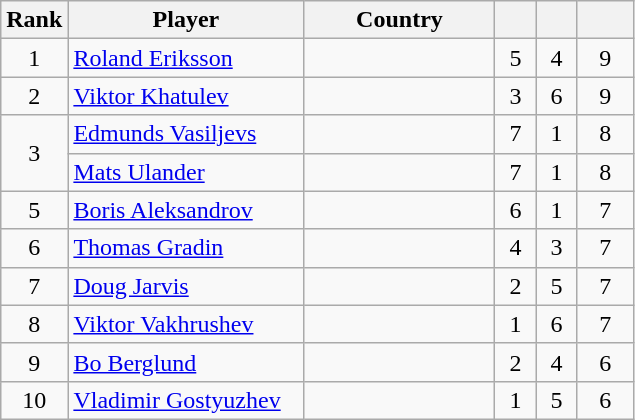<table class="wikitable sortable" style="text-align: center;">
<tr>
<th width=30>Rank</th>
<th width=150>Player</th>
<th width=120>Country</th>
<th width=20></th>
<th width=20></th>
<th width=30></th>
</tr>
<tr>
<td>1</td>
<td align=left><a href='#'>Roland Eriksson</a></td>
<td align=left></td>
<td>5</td>
<td>4</td>
<td>9</td>
</tr>
<tr>
<td>2</td>
<td align=left><a href='#'>Viktor Khatulev</a></td>
<td align=left></td>
<td>3</td>
<td>6</td>
<td>9</td>
</tr>
<tr>
<td rowspan=2>3</td>
<td align=left><a href='#'>Edmunds Vasiljevs</a></td>
<td align=left></td>
<td>7</td>
<td>1</td>
<td>8</td>
</tr>
<tr>
<td align=left><a href='#'>Mats Ulander</a></td>
<td align=left></td>
<td>7</td>
<td>1</td>
<td>8</td>
</tr>
<tr>
<td>5</td>
<td align=left><a href='#'>Boris Aleksandrov</a></td>
<td align=left></td>
<td>6</td>
<td>1</td>
<td>7</td>
</tr>
<tr>
<td>6</td>
<td align=left><a href='#'>Thomas Gradin</a></td>
<td align=left></td>
<td>4</td>
<td>3</td>
<td>7</td>
</tr>
<tr>
<td>7</td>
<td align=left><a href='#'>Doug Jarvis</a></td>
<td align=left></td>
<td>2</td>
<td>5</td>
<td>7</td>
</tr>
<tr>
<td>8</td>
<td align=left><a href='#'>Viktor Vakhrushev</a></td>
<td align=left></td>
<td>1</td>
<td>6</td>
<td>7</td>
</tr>
<tr>
<td>9</td>
<td align=left><a href='#'>Bo Berglund</a></td>
<td align=left></td>
<td>2</td>
<td>4</td>
<td>6</td>
</tr>
<tr>
<td>10</td>
<td align=left><a href='#'>Vladimir Gostyuzhev</a></td>
<td align=left></td>
<td>1</td>
<td>5</td>
<td>6</td>
</tr>
</table>
